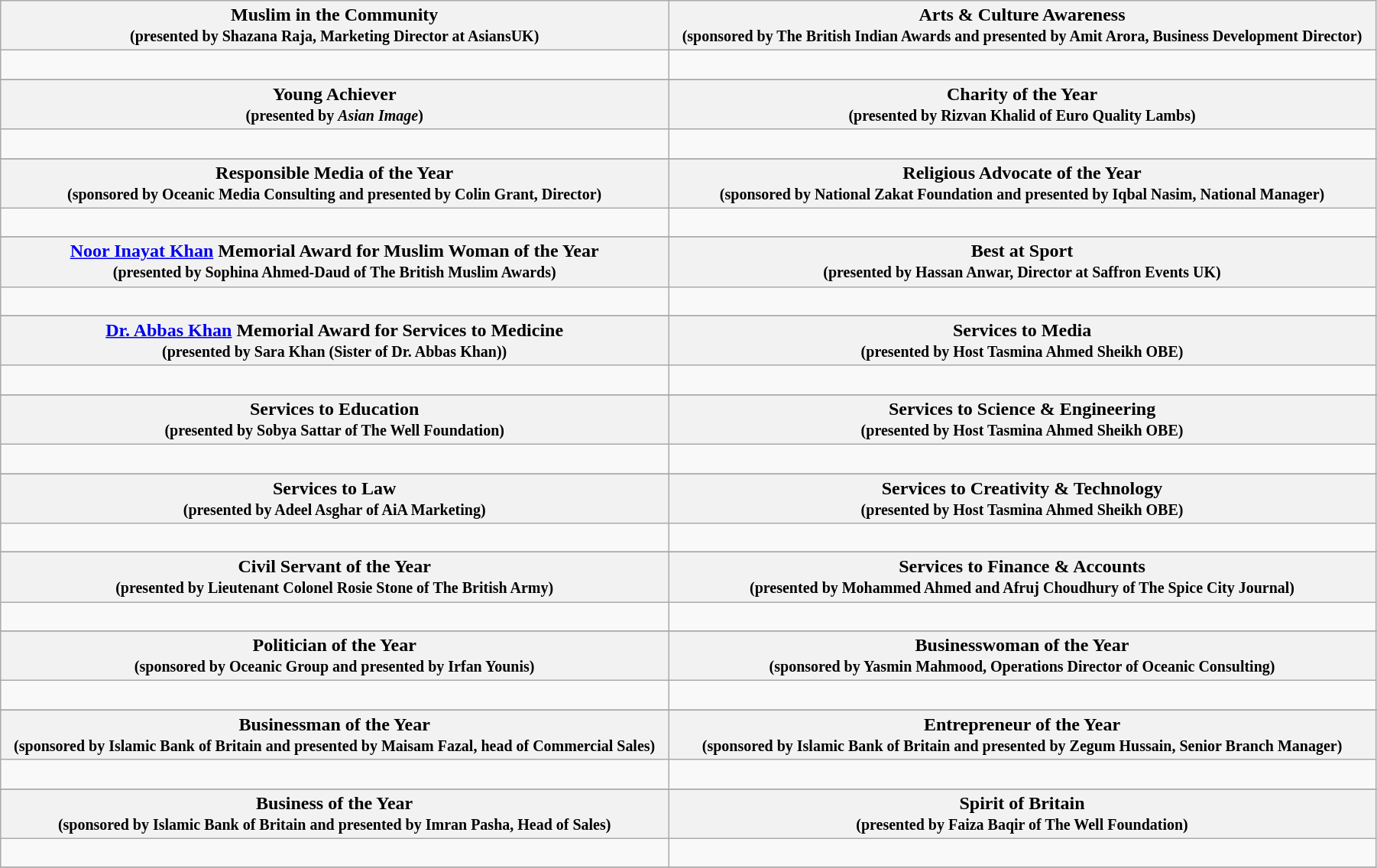<table class="wikitable" style="width:95%;" cellpadding="5">
<tr>
<th style="width=25%">Muslim in the Community<br><small>(presented by Shazana Raja, Marketing Director at AsiansUK)</small></th>
<th style="width=25%">Arts & Culture Awareness<br><small>(sponsored by The British Indian Awards and presented by Amit Arora, Business Development Director)</small></th>
</tr>
<tr>
<td valign="top"><br></td>
<td valign="top"><br></td>
</tr>
<tr>
</tr>
<tr>
<th style="width=25%">Young Achiever<br><small>(presented by <em>Asian Image</em>)</small></th>
<th style="width=25%">Charity of the Year<br><small>(presented by Rizvan Khalid of Euro Quality Lambs)</small></th>
</tr>
<tr>
<td valign="top"><br></td>
<td valign="top"><br></td>
</tr>
<tr>
</tr>
<tr>
<th style="width=25%">Responsible Media of the Year<br><small>(sponsored by Oceanic Media Consulting and presented by Colin Grant, Director)</small></th>
<th style="width=25%">Religious Advocate of the Year<br><small>(sponsored by National Zakat Foundation and presented by Iqbal Nasim, National Manager)</small></th>
</tr>
<tr>
<td valign="top"><br></td>
<td valign="top"></td>
</tr>
<tr>
</tr>
<tr>
<th style="width=25%"><a href='#'>Noor Inayat Khan</a> Memorial Award for Muslim Woman of the Year<br><small>(presented by Sophina Ahmed-Daud of The British Muslim Awards)</small></th>
<th style="width=25%">Best at Sport<br><small>(presented by Hassan Anwar, Director at Saffron Events UK)</small></th>
</tr>
<tr>
<td valign="top"><br></td>
<td valign="top"><br></td>
</tr>
<tr>
</tr>
<tr>
<th style="width=25%"><a href='#'>Dr. Abbas Khan</a> Memorial Award for Services to Medicine<br><small>(presented by Sara Khan (Sister of Dr. Abbas Khan))</small></th>
<th style="width=25%">Services to Media<br><small>(presented by Host Tasmina Ahmed Sheikh OBE)</small></th>
</tr>
<tr>
<td valign="top"><br></td>
<td valign="top"><br></td>
</tr>
<tr>
</tr>
<tr>
<th style="width=25%">Services to Education<br><small>(presented by Sobya Sattar of The Well Foundation)</small></th>
<th style="width=25%">Services to Science & Engineering<br><small>(presented by Host Tasmina Ahmed Sheikh OBE)</small></th>
</tr>
<tr>
<td valign="top"><br></td>
<td valign="top"><br></td>
</tr>
<tr>
</tr>
<tr>
<th style="width=25%">Services to Law<br><small>(presented by Adeel Asghar of AiA Marketing)</small></th>
<th style="width=25%">Services to Creativity & Technology<br><small>(presented by Host Tasmina Ahmed Sheikh OBE)</small></th>
</tr>
<tr>
<td valign="top"><br></td>
<td valign="top"><br></td>
</tr>
<tr>
</tr>
<tr>
<th style="width=25%">Civil Servant of the Year<br><small>(presented by Lieutenant Colonel Rosie Stone of The British Army)</small></th>
<th style="width=25%">Services to Finance & Accounts<br><small>(presented by Mohammed Ahmed and Afruj Choudhury of The Spice City Journal)</small></th>
</tr>
<tr>
<td valign="top"><br></td>
<td valign="top"><br></td>
</tr>
<tr>
</tr>
<tr>
<th style="width=25%">Politician of the Year<br><small>(sponsored by Oceanic Group and presented by Irfan Younis)</small></th>
<th style="width=25%">Businesswoman of the Year<br><small>(sponsored by Yasmin Mahmood, Operations Director of Oceanic Consulting)</small></th>
</tr>
<tr>
<td valign="top"><br></td>
<td valign="top"><br></td>
</tr>
<tr>
</tr>
<tr>
<th style="width=25%">Businessman of the Year<br><small>(sponsored by Islamic Bank of Britain and presented by Maisam Fazal, head of Commercial Sales)</small></th>
<th style="width=25%">Entrepreneur of the Year<br><small>(sponsored by Islamic Bank of Britain and presented by Zegum Hussain, Senior Branch Manager)</small></th>
</tr>
<tr>
<td valign="top"><br></td>
<td valign="top"><br></td>
</tr>
<tr>
</tr>
<tr>
<th style="width=25%">Business of the Year<br><small>(sponsored by Islamic Bank of Britain and presented by Imran Pasha, Head of Sales)</small></th>
<th style="width=25%">Spirit of Britain<br><small>(presented by Faiza Baqir of The Well Foundation)</small></th>
</tr>
<tr>
<td valign="top"><br></td>
<td valign="top"><br></td>
</tr>
<tr>
</tr>
</table>
